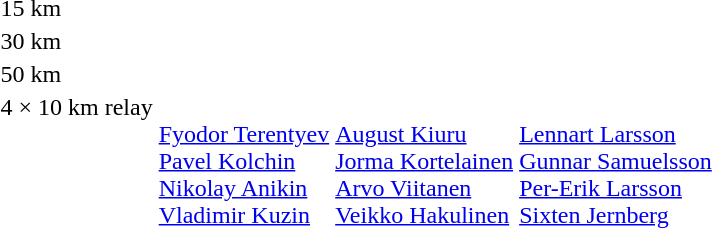<table>
<tr>
<td>15 km<br></td>
<td></td>
<td></td>
<td></td>
</tr>
<tr>
<td>30 km<br></td>
<td></td>
<td></td>
<td></td>
</tr>
<tr>
<td>50 km<br></td>
<td></td>
<td></td>
<td></td>
</tr>
<tr valign="top">
<td>4 × 10 km relay<br></td>
<td><br><a href='#'>Fyodor Terentyev</a><br><a href='#'>Pavel Kolchin</a><br><a href='#'>Nikolay Anikin</a><br><a href='#'>Vladimir Kuzin</a></td>
<td><br><a href='#'>August Kiuru</a><br><a href='#'>Jorma Kortelainen</a><br><a href='#'>Arvo Viitanen</a><br><a href='#'>Veikko Hakulinen</a></td>
<td><br><a href='#'>Lennart Larsson</a><br><a href='#'>Gunnar Samuelsson</a><br><a href='#'>Per-Erik Larsson</a><br><a href='#'>Sixten Jernberg</a></td>
</tr>
</table>
